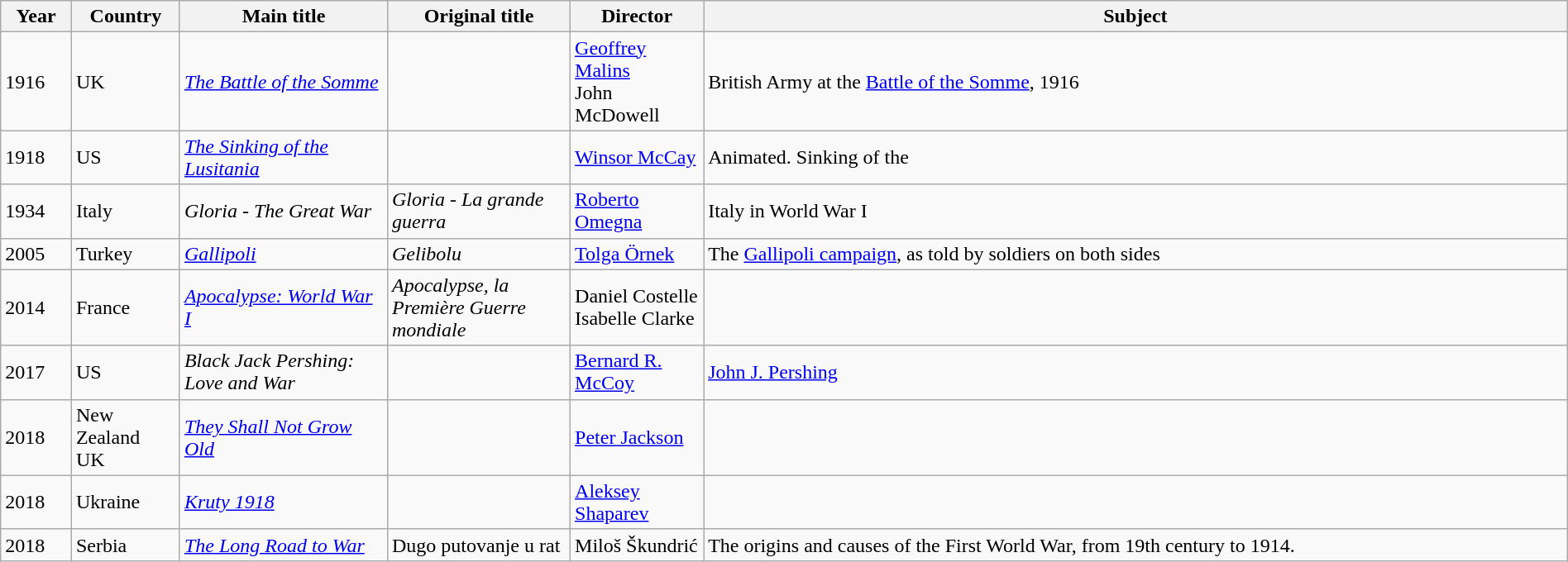<table class="wikitable sortable" style="width:100%;">
<tr>
<th>Year</th>
<th width= 80>Country</th>
<th class="unsortable" style="width:160px;">Main title</th>
<th class="unsortable" style="width:140px;">Original title</th>
<th width=100>Director</th>
<th class="unsortable">Subject</th>
</tr>
<tr>
<td>1916</td>
<td>UK</td>
<td><em><a href='#'>The Battle of the Somme</a></em></td>
<td></td>
<td><a href='#'>Geoffrey Malins</a><br>John McDowell</td>
<td>British Army at the <a href='#'>Battle of the Somme</a>, 1916</td>
</tr>
<tr>
<td>1918</td>
<td>US</td>
<td><em><a href='#'>The Sinking of the Lusitania</a></em></td>
<td></td>
<td><a href='#'>Winsor McCay</a></td>
<td>Animated. Sinking of the </td>
</tr>
<tr>
<td>1934</td>
<td>Italy</td>
<td><em>Gloria - The Great War</em> </td>
<td><em>Gloria - La grande guerra</em></td>
<td><a href='#'>Roberto Omegna</a></td>
<td>Italy in World War I</td>
</tr>
<tr>
<td>2005</td>
<td>Turkey</td>
<td><em><a href='#'>Gallipoli</a></em></td>
<td><em>Gelibolu</em></td>
<td><a href='#'>Tolga Örnek</a></td>
<td>The <a href='#'>Gallipoli campaign</a>, as told by soldiers on both sides</td>
</tr>
<tr>
<td>2014</td>
<td>France</td>
<td><em><a href='#'>Apocalypse: World War I</a></em></td>
<td><em>Apocalypse, la Première Guerre mondiale</em></td>
<td>Daniel Costelle Isabelle Clarke</td>
<td></td>
</tr>
<tr>
<td>2017</td>
<td>US</td>
<td><em>Black Jack Pershing: Love and War</em></td>
<td></td>
<td><a href='#'>Bernard R. McCoy</a></td>
<td><a href='#'>John J. Pershing</a></td>
</tr>
<tr>
<td>2018</td>
<td>New Zealand<br>UK</td>
<td><em><a href='#'>They Shall Not Grow Old</a></em></td>
<td></td>
<td><a href='#'>Peter Jackson</a></td>
<td></td>
</tr>
<tr>
<td>2018</td>
<td>Ukraine</td>
<td><em><a href='#'>Kruty 1918</a></em></td>
<td></td>
<td><a href='#'>Aleksey Shaparev</a></td>
<td></td>
</tr>
<tr>
<td>2018</td>
<td>Serbia</td>
<td><em><a href='#'>The Long Road to War</a></em></td>
<td>Dugo putovanje u rat</td>
<td>Miloš Škundrić</td>
<td>The origins and causes of the First World War, from 19th century to 1914.</td>
</tr>
</table>
